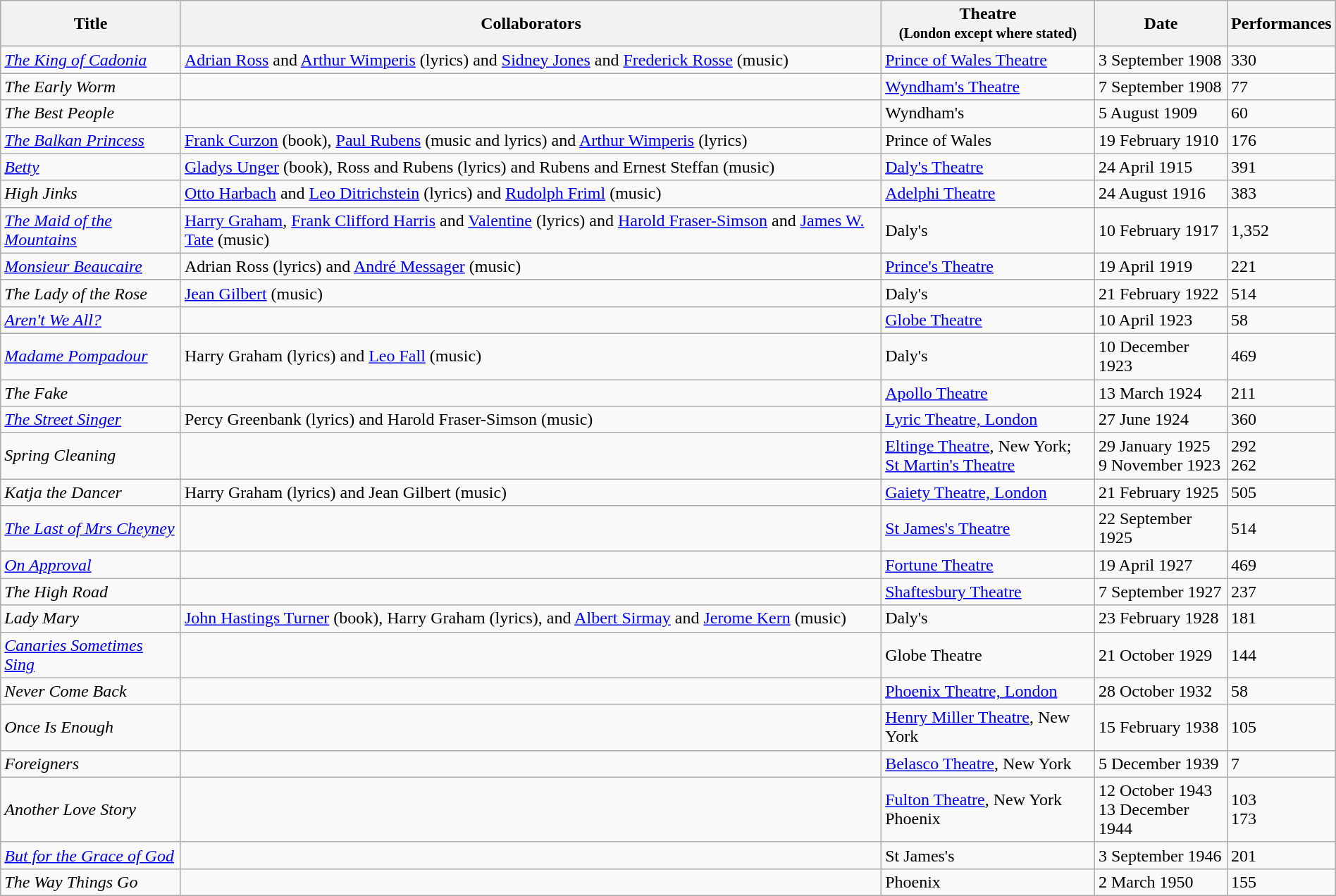<table class="wikitable plainrowheaders" style="text-align: left; margin-right: 0;">
<tr>
<th scope="col">Title</th>
<th scope="col">Collaborators</th>
<th scope="col">Theatre<br><small>(London except where stated)</small></th>
<th scope="col">Date</th>
<th scope="col">Performances</th>
</tr>
<tr>
<td><em><a href='#'>The King of Cadonia</a></em></td>
<td><a href='#'>Adrian Ross</a> and <a href='#'>Arthur Wimperis</a> (lyrics) and <a href='#'>Sidney Jones</a> and <a href='#'>Frederick Rosse</a> (music)</td>
<td><a href='#'>Prince of Wales Theatre</a></td>
<td>3 September 1908</td>
<td>330</td>
</tr>
<tr>
<td><em>The Early Worm</em></td>
<td></td>
<td><a href='#'>Wyndham's Theatre</a></td>
<td>7 September 1908</td>
<td>77</td>
</tr>
<tr>
<td><em>The Best People</em></td>
<td></td>
<td>Wyndham's</td>
<td>5 August 1909</td>
<td>60</td>
</tr>
<tr>
<td><em><a href='#'>The Balkan Princess</a></em></td>
<td><a href='#'>Frank Curzon</a> (book), <a href='#'>Paul Rubens</a> (music and lyrics) and <a href='#'>Arthur Wimperis</a> (lyrics)</td>
<td>Prince of Wales</td>
<td>19 February 1910</td>
<td>176</td>
</tr>
<tr>
<td><em><a href='#'>Betty</a></em></td>
<td><a href='#'>Gladys Unger</a> (book), Ross and Rubens (lyrics) and Rubens and Ernest Steffan (music)</td>
<td><a href='#'>Daly's Theatre</a></td>
<td>24 April 1915</td>
<td>391</td>
</tr>
<tr>
<td><em>High Jinks</em></td>
<td><a href='#'>Otto Harbach</a> and <a href='#'>Leo Ditrichstein</a> (lyrics) and <a href='#'>Rudolph Friml</a> (music)</td>
<td><a href='#'>Adelphi Theatre</a></td>
<td>24 August 1916</td>
<td>383</td>
</tr>
<tr>
<td><em><a href='#'>The Maid of the Mountains</a></em></td>
<td><a href='#'>Harry Graham</a>, <a href='#'>Frank Clifford Harris</a> and <a href='#'>Valentine</a> (lyrics) and <a href='#'>Harold Fraser-Simson</a> and <a href='#'>James W. Tate</a> (music)</td>
<td>Daly's</td>
<td>10 February 1917</td>
<td>1,352</td>
</tr>
<tr>
<td><em><a href='#'>Monsieur Beaucaire</a></em></td>
<td>Adrian Ross (lyrics) and <a href='#'>André Messager</a> (music)</td>
<td><a href='#'>Prince's Theatre</a></td>
<td>19 April 1919</td>
<td>221</td>
</tr>
<tr>
<td><em>The Lady of the Rose</em></td>
<td><a href='#'>Jean Gilbert</a> (music)</td>
<td>Daly's</td>
<td>21 February 1922</td>
<td>514</td>
</tr>
<tr>
<td><em><a href='#'>Aren't We All?</a></em></td>
<td></td>
<td><a href='#'>Globe Theatre</a></td>
<td>10 April 1923</td>
<td>58</td>
</tr>
<tr>
<td><em><a href='#'>Madame Pompadour</a></em></td>
<td>Harry Graham (lyrics) and <a href='#'>Leo Fall</a> (music)</td>
<td>Daly's</td>
<td>10 December 1923</td>
<td>469</td>
</tr>
<tr>
<td><em>The Fake</em></td>
<td></td>
<td><a href='#'>Apollo Theatre</a></td>
<td>13 March 1924</td>
<td>211</td>
</tr>
<tr>
<td><em><a href='#'>The Street Singer</a></em></td>
<td>Percy Greenbank (lyrics) and Harold Fraser-Simson (music)</td>
<td><a href='#'>Lyric Theatre, London</a></td>
<td>27 June 1924</td>
<td>360</td>
</tr>
<tr>
<td><em>Spring Cleaning</em></td>
<td></td>
<td><a href='#'>Eltinge Theatre</a>, New York;<br><a href='#'>St Martin's Theatre</a></td>
<td>29 January 1925<br>9 November 1923</td>
<td>292<br>262</td>
</tr>
<tr>
<td><em>Katja the Dancer</em></td>
<td>Harry Graham (lyrics) and Jean Gilbert (music)</td>
<td><a href='#'>Gaiety Theatre, London</a></td>
<td>21 February 1925</td>
<td>505</td>
</tr>
<tr>
<td><em><a href='#'>The Last of Mrs Cheyney</a></em></td>
<td></td>
<td><a href='#'>St James's Theatre</a></td>
<td>22 September 1925</td>
<td>514</td>
</tr>
<tr>
<td><em><a href='#'>On Approval</a></em></td>
<td></td>
<td><a href='#'>Fortune Theatre</a></td>
<td>19 April 1927</td>
<td>469</td>
</tr>
<tr>
<td><em>The High Road</em></td>
<td></td>
<td><a href='#'>Shaftesbury Theatre</a></td>
<td>7 September 1927</td>
<td>237</td>
</tr>
<tr>
<td><em>Lady Mary</em></td>
<td><a href='#'>John Hastings Turner</a> (book), Harry Graham (lyrics), and <a href='#'>Albert Sirmay</a> and <a href='#'>Jerome Kern</a> (music)</td>
<td>Daly's</td>
<td>23 February 1928</td>
<td>181</td>
</tr>
<tr>
<td><em><a href='#'>Canaries Sometimes Sing</a></em></td>
<td></td>
<td>Globe Theatre</td>
<td>21 October 1929</td>
<td>144</td>
</tr>
<tr>
<td><em>Never Come Back</em></td>
<td></td>
<td><a href='#'>Phoenix Theatre, London</a></td>
<td>28 October 1932</td>
<td>58</td>
</tr>
<tr>
<td><em>Once Is Enough</em></td>
<td></td>
<td><a href='#'>Henry Miller Theatre</a>, New York</td>
<td>15 February 1938</td>
<td>105</td>
</tr>
<tr>
<td><em>Foreigners</em></td>
<td></td>
<td><a href='#'>Belasco Theatre</a>, New York</td>
<td>5 December 1939</td>
<td>7</td>
</tr>
<tr>
<td><em>Another Love Story</em></td>
<td></td>
<td><a href='#'>Fulton Theatre</a>, New York<br>Phoenix</td>
<td>12 October 1943<br>13 December 1944</td>
<td>103<br>173</td>
</tr>
<tr>
<td><em><a href='#'>But for the Grace of God</a></em></td>
<td></td>
<td>St James's</td>
<td>3 September 1946</td>
<td>201</td>
</tr>
<tr>
<td><em>The Way Things Go</em></td>
<td></td>
<td>Phoenix</td>
<td>2 March 1950</td>
<td>155</td>
</tr>
</table>
